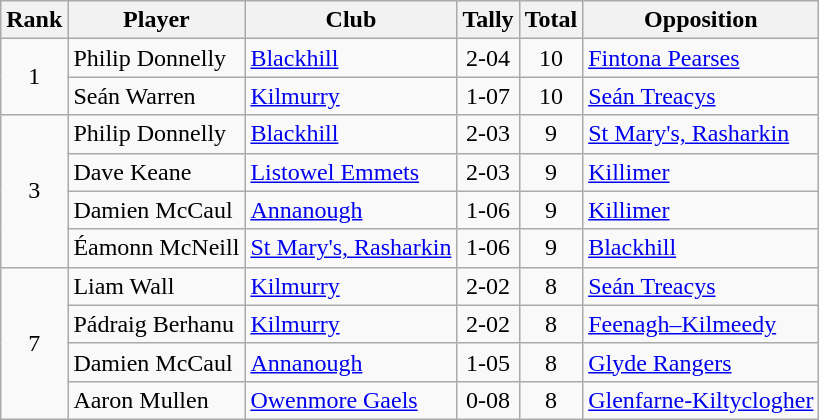<table class="wikitable">
<tr>
<th>Rank</th>
<th>Player</th>
<th>Club</th>
<th>Tally</th>
<th>Total</th>
<th>Opposition</th>
</tr>
<tr>
<td rowspan="2" style="text-align:center;">1</td>
<td>Philip Donnelly</td>
<td><a href='#'>Blackhill</a></td>
<td align=center>2-04</td>
<td align=center>10</td>
<td><a href='#'>Fintona Pearses</a></td>
</tr>
<tr>
<td>Seán Warren</td>
<td><a href='#'>Kilmurry</a></td>
<td align=center>1-07</td>
<td align=center>10</td>
<td><a href='#'>Seán Treacys</a></td>
</tr>
<tr>
<td rowspan="4" style="text-align:center;">3</td>
<td>Philip Donnelly</td>
<td><a href='#'>Blackhill</a></td>
<td align=center>2-03</td>
<td align=center>9</td>
<td><a href='#'>St Mary's, Rasharkin</a></td>
</tr>
<tr>
<td>Dave Keane</td>
<td><a href='#'>Listowel Emmets</a></td>
<td align=center>2-03</td>
<td align=center>9</td>
<td><a href='#'>Killimer</a></td>
</tr>
<tr>
<td>Damien McCaul</td>
<td><a href='#'>Annanough</a></td>
<td align=center>1-06</td>
<td align=center>9</td>
<td><a href='#'>Killimer</a></td>
</tr>
<tr>
<td>Éamonn McNeill</td>
<td><a href='#'>St Mary's, Rasharkin</a></td>
<td align=center>1-06</td>
<td align=center>9</td>
<td><a href='#'>Blackhill</a></td>
</tr>
<tr>
<td rowspan="4" style="text-align:center;">7</td>
<td>Liam Wall</td>
<td><a href='#'>Kilmurry</a></td>
<td align=center>2-02</td>
<td align=center>8</td>
<td><a href='#'>Seán Treacys</a></td>
</tr>
<tr>
<td>Pádraig Berhanu</td>
<td><a href='#'>Kilmurry</a></td>
<td align=center>2-02</td>
<td align=center>8</td>
<td><a href='#'>Feenagh–Kilmeedy</a></td>
</tr>
<tr>
<td>Damien McCaul</td>
<td><a href='#'>Annanough</a></td>
<td align=center>1-05</td>
<td align=center>8</td>
<td><a href='#'>Glyde Rangers</a></td>
</tr>
<tr>
<td>Aaron Mullen</td>
<td><a href='#'>Owenmore Gaels</a></td>
<td align=center>0-08</td>
<td align=center>8</td>
<td><a href='#'>Glenfarne-Kiltyclogher</a></td>
</tr>
</table>
